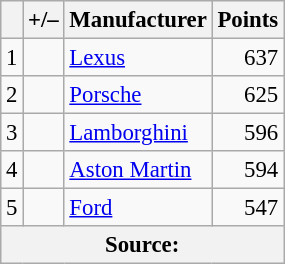<table class="wikitable" style="font-size: 95%;">
<tr>
<th scope="col"></th>
<th scope="col">+/–</th>
<th scope="col">Manufacturer</th>
<th scope="col">Points</th>
</tr>
<tr>
<td align=center>1</td>
<td align=left></td>
<td> <a href='#'>Lexus</a></td>
<td align=right>637</td>
</tr>
<tr>
<td align=center>2</td>
<td align=left></td>
<td> <a href='#'>Porsche</a></td>
<td align=right>625</td>
</tr>
<tr>
<td align=center>3</td>
<td align=left></td>
<td> <a href='#'>Lamborghini</a></td>
<td align=right>596</td>
</tr>
<tr>
<td align=center>4</td>
<td align=left></td>
<td> <a href='#'>Aston Martin</a></td>
<td align=right>594</td>
</tr>
<tr>
<td align=center>5</td>
<td align=left></td>
<td> <a href='#'>Ford</a></td>
<td align=right>547</td>
</tr>
<tr>
<th colspan=5>Source:</th>
</tr>
</table>
